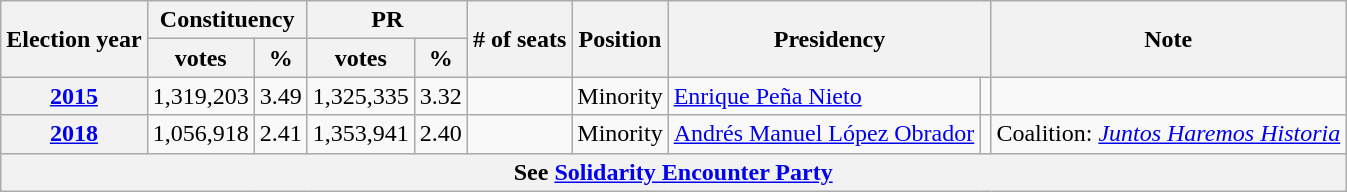<table class="wikitable">
<tr>
<th rowspan="2">Election year</th>
<th colspan="2">Constituency</th>
<th colspan="2">PR</th>
<th rowspan="2"># of seats</th>
<th rowspan="2">Position</th>
<th colspan="2" rowspan="2">Presidency</th>
<th rowspan="2">Note</th>
</tr>
<tr>
<th>votes</th>
<th>%</th>
<th>votes</th>
<th>%</th>
</tr>
<tr>
<th><a href='#'>2015</a></th>
<td>1,319,203</td>
<td>3.49</td>
<td>1,325,335</td>
<td>3.32</td>
<td></td>
<td>Minority</td>
<td><a href='#'>Enrique Peña Nieto</a></td>
<td></td>
<td></td>
</tr>
<tr>
<th><a href='#'>2018</a></th>
<td>1,056,918</td>
<td>2.41</td>
<td>1,353,941</td>
<td>2.40</td>
<td></td>
<td>Minority</td>
<td><a href='#'>Andrés Manuel López Obrador</a></td>
<td></td>
<td>Coalition: <em><a href='#'>Juntos Haremos Historia</a></em></td>
</tr>
<tr>
<th colspan="10">See <a href='#'>Solidarity Encounter Party</a></th>
</tr>
</table>
